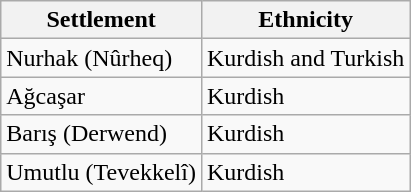<table class="wikitable sortable">
<tr>
<th>Settlement</th>
<th>Ethnicity</th>
</tr>
<tr>
<td>Nurhak (Nûrheq)</td>
<td>Kurdish and Turkish</td>
</tr>
<tr>
<td>Ağcaşar</td>
<td>Kurdish</td>
</tr>
<tr>
<td>Barış (Derwend)</td>
<td>Kurdish</td>
</tr>
<tr>
<td>Umutlu (Tevekkelî)</td>
<td>Kurdish</td>
</tr>
</table>
